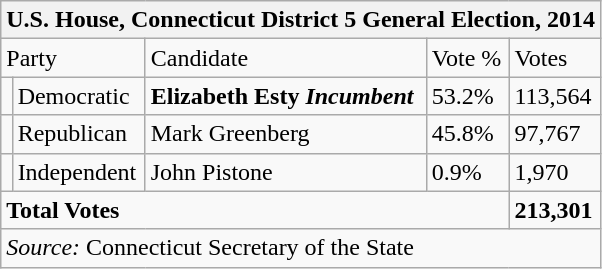<table class="wikitable">
<tr>
<th colspan="5"><strong>U.S. House, Connecticut District 5 General Election, 2014</strong></th>
</tr>
<tr>
<td colspan="2">Party</td>
<td>Candidate</td>
<td>Vote %</td>
<td>Votes</td>
</tr>
<tr>
<td></td>
<td>Democratic</td>
<td><strong>Elizabeth Esty</strong> <strong><em>Incumbent</em></strong></td>
<td>53.2%</td>
<td>113,564</td>
</tr>
<tr>
<td></td>
<td>Republican</td>
<td>Mark Greenberg</td>
<td>45.8%</td>
<td>97,767</td>
</tr>
<tr>
<td></td>
<td>Independent</td>
<td>John Pistone</td>
<td>0.9%</td>
<td>1,970</td>
</tr>
<tr>
<td colspan="4"><strong>Total Votes</strong></td>
<td><strong>213,301</strong></td>
</tr>
<tr>
<td colspan="5"><em>Source:</em> Connecticut Secretary of the State</td>
</tr>
</table>
